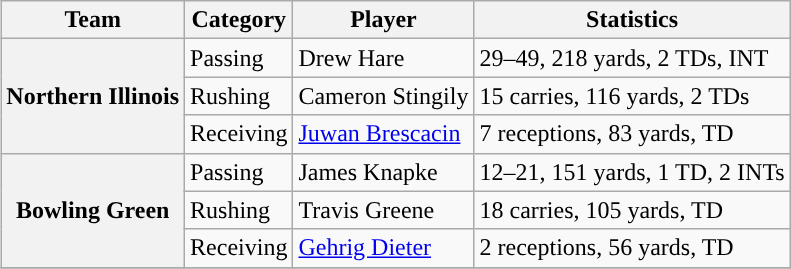<table class="wikitable" style="float: right;">
<tr>
<th>Team</th>
<th>Category</th>
<th>Player</th>
<th>Statistics</th>
</tr>
<tr>
<th rowspan=3>Northern Illinois</th>
<td>Passing</td>
<td>Drew Hare</td>
<td>29–49, 218 yards, 2 TDs, INT</td>
</tr>
<tr>
<td>Rushing</td>
<td>Cameron Stingily</td>
<td>15 carries, 116 yards, 2 TDs</td>
</tr>
<tr>
<td>Receiving</td>
<td><a href='#'>Juwan Brescacin</a></td>
<td>7 receptions, 83 yards, TD</td>
</tr>
<tr>
<th rowspan=3>Bowling Green</th>
<td>Passing</td>
<td>James Knapke</td>
<td>12–21, 151 yards, 1 TD, 2 INTs</td>
</tr>
<tr>
<td>Rushing</td>
<td>Travis Greene</td>
<td>18 carries, 105 yards, TD</td>
</tr>
<tr>
<td>Receiving</td>
<td><a href='#'>Gehrig Dieter</a></td>
<td>2 receptions, 56 yards, TD</td>
</tr>
<tr>
</tr>
</table>
